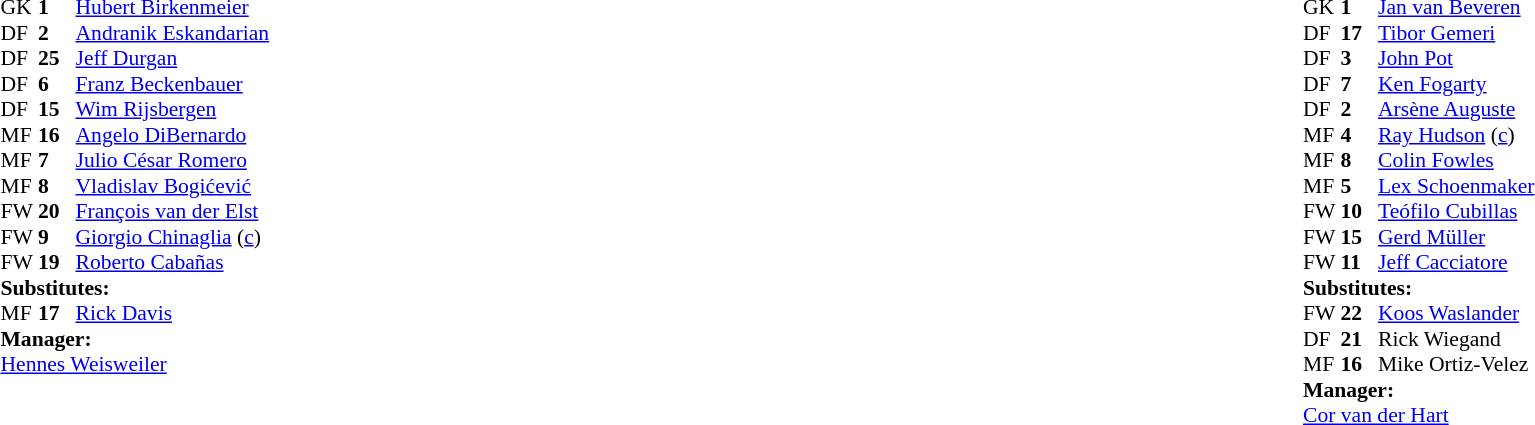<table style="width:100%;">
<tr>
<td style="vertical-align:top; width:50%;"><br><table style="font-size: 90%" cellspacing="0" cellpadding="0">
<tr>
<td colspan="4"></td>
</tr>
<tr>
<th width="25"></th>
<th width="25"></th>
</tr>
<tr>
<td>GK</td>
<td><strong>1</strong></td>
<td> <a href='#'>Hubert Birkenmeier</a></td>
</tr>
<tr>
<td>DF</td>
<td><strong>2</strong></td>
<td> <a href='#'>Andranik Eskandarian</a></td>
<td></td>
<td></td>
</tr>
<tr>
<td>DF</td>
<td><strong>25</strong></td>
<td> <a href='#'>Jeff Durgan</a></td>
</tr>
<tr>
<td>DF</td>
<td><strong>6</strong></td>
<td> <a href='#'>Franz Beckenbauer</a></td>
<td></td>
</tr>
<tr>
<td>DF</td>
<td><strong>15</strong></td>
<td> <a href='#'>Wim Rijsbergen</a></td>
</tr>
<tr>
<td>MF</td>
<td><strong>16</strong></td>
<td> <a href='#'>Angelo DiBernardo</a></td>
<td></td>
</tr>
<tr>
<td>MF</td>
<td><strong>7</strong></td>
<td> <a href='#'>Julio César Romero</a></td>
</tr>
<tr>
<td>MF</td>
<td><strong>8</strong></td>
<td> <a href='#'>Vladislav Bogićević</a></td>
<td></td>
</tr>
<tr>
<td>FW</td>
<td><strong>20</strong></td>
<td> <a href='#'>François van der Elst</a></td>
<td></td>
</tr>
<tr>
<td>FW</td>
<td><strong>9</strong></td>
<td> <a href='#'>Giorgio Chinaglia</a> (<a href='#'>c</a>)</td>
</tr>
<tr>
<td>FW</td>
<td><strong>19</strong></td>
<td> <a href='#'>Roberto Cabañas</a></td>
</tr>
<tr>
<td colspan="4"><strong>Substitutes:</strong></td>
</tr>
<tr>
<td>MF</td>
<td><strong>17</strong></td>
<td> <a href='#'>Rick Davis</a></td>
<td></td>
<td></td>
</tr>
<tr>
<td colspan="4"><strong>Manager:</strong></td>
</tr>
<tr>
<td colspan="4"> <a href='#'>Hennes Weisweiler</a></td>
</tr>
</table>
</td>
<td valign="top"></td>
<td style="vertical-align:top; width:50%;"><br><table cellspacing="0" cellpadding="0" style="font-size:90%; margin:auto;">
<tr>
<td colspan="4"></td>
</tr>
<tr>
<th width="25"></th>
<th width="25"></th>
</tr>
<tr>
<td>GK</td>
<td><strong>1</strong></td>
<td> <a href='#'>Jan van Beveren</a></td>
</tr>
<tr>
<td>DF</td>
<td><strong>17</strong></td>
<td> <a href='#'>Tibor Gemeri</a></td>
<td></td>
</tr>
<tr>
<td>DF</td>
<td><strong>3</strong></td>
<td> <a href='#'>John Pot</a></td>
</tr>
<tr>
<td>DF</td>
<td><strong>7</strong></td>
<td> <a href='#'>Ken Fogarty</a></td>
</tr>
<tr>
<td>DF</td>
<td><strong>2</strong></td>
<td> <a href='#'>Arsène Auguste</a></td>
</tr>
<tr>
<td>MF</td>
<td><strong>4</strong></td>
<td> <a href='#'>Ray Hudson</a> (<a href='#'>c</a>)</td>
</tr>
<tr>
<td>MF</td>
<td><strong>8</strong></td>
<td> <a href='#'>Colin Fowles</a></td>
</tr>
<tr>
<td>MF</td>
<td><strong>5</strong></td>
<td> <a href='#'>Lex Schoenmaker</a></td>
</tr>
<tr>
<td>FW</td>
<td><strong>10</strong></td>
<td> <a href='#'>Teófilo Cubillas</a></td>
</tr>
<tr>
<td>FW</td>
<td><strong>15</strong></td>
<td> <a href='#'>Gerd Müller</a></td>
<td></td>
</tr>
<tr>
<td>FW</td>
<td><strong>11</strong></td>
<td> <a href='#'>Jeff Cacciatore</a></td>
<td></td>
</tr>
<tr>
<td colspan="4"><strong>Substitutes:</strong></td>
</tr>
<tr>
<td>FW</td>
<td><strong>22</strong></td>
<td> <a href='#'>Koos Waslander</a></td>
<td></td>
</tr>
<tr>
<td>DF</td>
<td><strong>21</strong></td>
<td> Rick Wiegand</td>
<td></td>
</tr>
<tr>
<td>MF</td>
<td><strong>16</strong></td>
<td> Mike Ortiz-Velez</td>
<td></td>
</tr>
<tr>
<td colspan="4"><strong>Manager:</strong></td>
</tr>
<tr>
<td colspan="4"> <a href='#'>Cor van der Hart</a></td>
</tr>
</table>
</td>
</tr>
</table>
